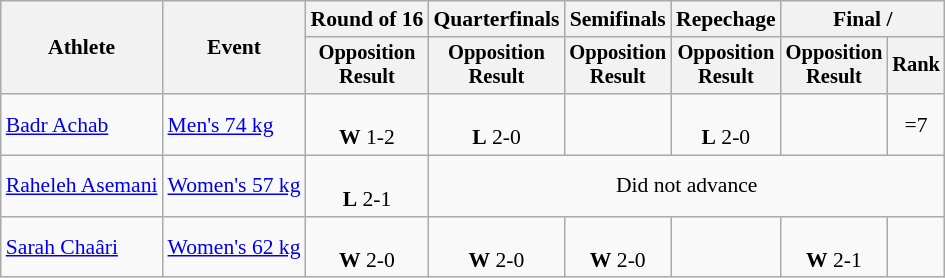<table class="wikitable" style="font-size:90%">
<tr>
<th rowspan="2">Athlete</th>
<th rowspan="2">Event</th>
<th>Round of 16</th>
<th>Quarterfinals</th>
<th>Semifinals</th>
<th>Repechage</th>
<th colspan=2>Final / </th>
</tr>
<tr style="font-size:95%">
<th>Opposition<br>Result</th>
<th>Opposition<br>Result</th>
<th>Opposition<br>Result</th>
<th>Opposition<br>Result</th>
<th>Opposition<br>Result</th>
<th>Rank</th>
</tr>
<tr align=center>
<td align=left><a href='#'>Badr Achab</a></td>
<td align=left><a href='#'>Men's 74 kg</a></td>
<td><br><strong>W</strong> 1-2</td>
<td><br><strong>L</strong> 2-0</td>
<td></td>
<td><br><strong>L</strong> 2-0</td>
<td></td>
<td>=7</td>
</tr>
<tr align=center>
<td align=left><a href='#'>Raheleh Asemani</a></td>
<td align=left><a href='#'>Women's 57 kg</a></td>
<td><br> <strong>L</strong> 2-1</td>
<td colspan=5>Did not advance</td>
</tr>
<tr align=center>
<td align=left><a href='#'>Sarah Chaâri</a></td>
<td align=left><a href='#'>Women's 62 kg</a></td>
<td><br> <strong>W</strong> 2-0</td>
<td><br> <strong>W</strong> 2-0</td>
<td><br> <strong>W</strong> 2-0</td>
<td></td>
<td><br> <strong>W</strong> 2-1</td>
<td></td>
</tr>
</table>
